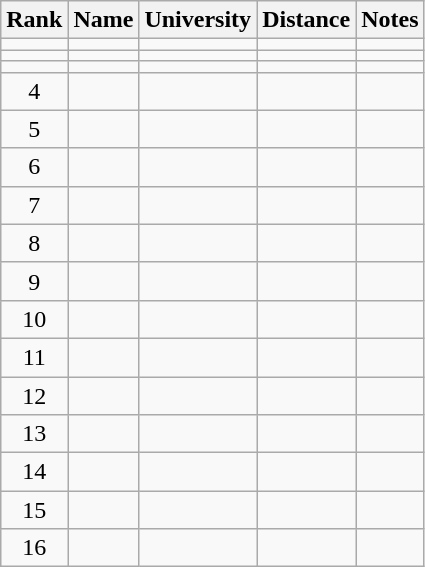<table class="wikitable sortable" style="text-align:center">
<tr>
<th>Rank</th>
<th>Name</th>
<th>University</th>
<th>Distance</th>
<th>Notes</th>
</tr>
<tr>
<td></td>
<td align=left></td>
<td align=left></td>
<td></td>
<td></td>
</tr>
<tr>
<td></td>
<td align=left></td>
<td align=left></td>
<td></td>
<td></td>
</tr>
<tr>
<td></td>
<td align=left></td>
<td align=left></td>
<td></td>
<td></td>
</tr>
<tr>
<td>4</td>
<td align=left></td>
<td align=left></td>
<td></td>
<td></td>
</tr>
<tr>
<td>5</td>
<td align=left></td>
<td align=left></td>
<td></td>
<td></td>
</tr>
<tr>
<td>6</td>
<td align=left></td>
<td align=left></td>
<td></td>
<td></td>
</tr>
<tr>
<td>7</td>
<td align=left></td>
<td align=left></td>
<td></td>
<td></td>
</tr>
<tr>
<td>8</td>
<td align=left></td>
<td align=left></td>
<td></td>
<td></td>
</tr>
<tr>
<td>9</td>
<td align=left></td>
<td align=left></td>
<td></td>
<td></td>
</tr>
<tr>
<td>10</td>
<td align=left></td>
<td align=left></td>
<td></td>
<td></td>
</tr>
<tr>
<td>11</td>
<td align=left></td>
<td align=left></td>
<td></td>
<td></td>
</tr>
<tr>
<td>12</td>
<td align=left></td>
<td align=left></td>
<td></td>
<td></td>
</tr>
<tr>
<td>13</td>
<td align=left></td>
<td align=left></td>
<td></td>
<td></td>
</tr>
<tr>
<td>14</td>
<td align=left></td>
<td align=left></td>
<td></td>
<td></td>
</tr>
<tr>
<td>15</td>
<td align=left></td>
<td align=left></td>
<td></td>
<td></td>
</tr>
<tr>
<td>16</td>
<td align=left></td>
<td align=left></td>
<td></td>
<td></td>
</tr>
</table>
